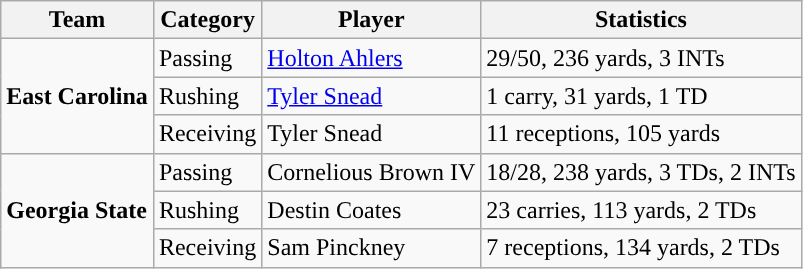<table class="wikitable" style="float: left;">
<tr>
<th>Team</th>
<th>Category</th>
<th>Player</th>
<th>Statistics</th>
</tr>
<tr>
<td rowspan=3><strong>East Carolina</strong></td>
<td>Passing</td>
<td><a href='#'>Holton Ahlers</a></td>
<td>29/50, 236 yards, 3 INTs</td>
</tr>
<tr>
<td>Rushing</td>
<td><a href='#'>Tyler Snead</a></td>
<td>1 carry, 31 yards, 1 TD</td>
</tr>
<tr>
<td>Receiving</td>
<td>Tyler Snead</td>
<td>11 receptions, 105 yards</td>
</tr>
<tr>
<td rowspan=3><strong>Georgia State</strong></td>
<td>Passing</td>
<td>Cornelious Brown IV</td>
<td>18/28, 238 yards, 3 TDs, 2 INTs</td>
</tr>
<tr>
<td>Rushing</td>
<td>Destin Coates</td>
<td>23 carries, 113 yards, 2 TDs</td>
</tr>
<tr>
<td>Receiving</td>
<td>Sam Pinckney</td>
<td>7 receptions, 134 yards, 2 TDs</td>
</tr>
</table>
